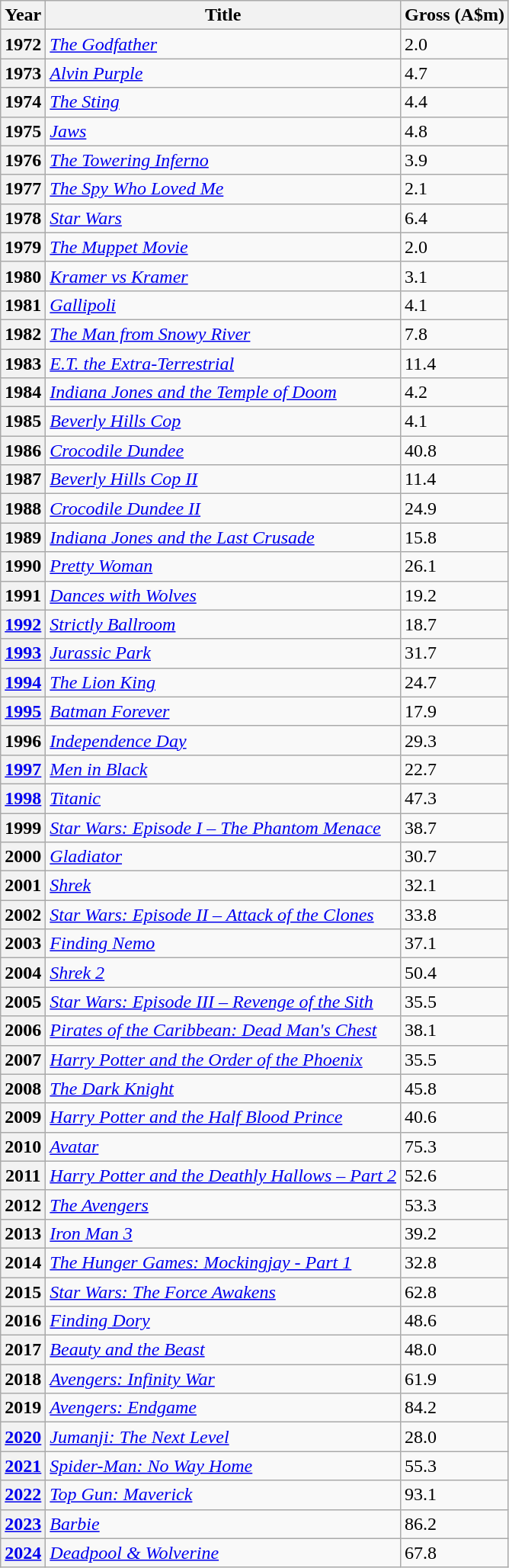<table class="wikitable sortable">
<tr>
<th scope="col">Year</th>
<th scope="col">Title</th>
<th scope="col">Gross (A$m)</th>
</tr>
<tr>
<th scope="row">1972</th>
<td><em><a href='#'>The Godfather</a></em></td>
<td>2.0</td>
</tr>
<tr>
<th scope="row">1973</th>
<td><em><a href='#'>Alvin Purple</a></em></td>
<td>4.7</td>
</tr>
<tr>
<th scope="row">1974</th>
<td><em><a href='#'>The Sting</a></em></td>
<td>4.4</td>
</tr>
<tr>
<th scope="row">1975</th>
<td><em><a href='#'>Jaws</a></em></td>
<td>4.8</td>
</tr>
<tr>
<th scope="row">1976</th>
<td><em><a href='#'>The Towering Inferno</a></em></td>
<td>3.9</td>
</tr>
<tr>
<th scope="row">1977</th>
<td><em><a href='#'>The Spy Who Loved Me</a></em></td>
<td>2.1</td>
</tr>
<tr>
<th scope="row">1978</th>
<td><em><a href='#'>Star Wars</a></em></td>
<td>6.4</td>
</tr>
<tr>
<th scope="row">1979</th>
<td><em><a href='#'>The Muppet Movie</a></em></td>
<td>2.0</td>
</tr>
<tr>
<th scope="row">1980</th>
<td><em><a href='#'>Kramer vs Kramer</a></em></td>
<td>3.1</td>
</tr>
<tr>
<th scope="row">1981</th>
<td><em><a href='#'>Gallipoli</a></em></td>
<td>4.1</td>
</tr>
<tr>
<th scope="row">1982</th>
<td><em><a href='#'>The Man from Snowy River</a></em></td>
<td>7.8</td>
</tr>
<tr>
<th scope="row">1983</th>
<td><em><a href='#'>E.T. the Extra-Terrestrial</a></em></td>
<td>11.4</td>
</tr>
<tr>
<th scope="row">1984</th>
<td><em><a href='#'>Indiana Jones and the Temple of Doom</a></em></td>
<td>4.2</td>
</tr>
<tr>
<th scope="row">1985</th>
<td><em><a href='#'>Beverly Hills Cop</a></em></td>
<td>4.1</td>
</tr>
<tr>
<th scope="row">1986</th>
<td><em><a href='#'>Crocodile Dundee</a></em></td>
<td>40.8</td>
</tr>
<tr>
<th scope="row">1987</th>
<td><em><a href='#'>Beverly Hills Cop II</a></em></td>
<td>11.4</td>
</tr>
<tr>
<th scope="row">1988</th>
<td><em><a href='#'>Crocodile Dundee II</a></em></td>
<td>24.9</td>
</tr>
<tr>
<th scope="row">1989</th>
<td><em><a href='#'>Indiana Jones and the Last Crusade</a></em></td>
<td>15.8</td>
</tr>
<tr>
<th scope="row">1990</th>
<td><em><a href='#'>Pretty Woman</a></em></td>
<td>26.1</td>
</tr>
<tr>
<th scope="row">1991</th>
<td><em><a href='#'>Dances with Wolves</a></em></td>
<td>19.2</td>
</tr>
<tr>
<th scope="row"><a href='#'>1992</a></th>
<td><em><a href='#'>Strictly Ballroom</a></em></td>
<td>18.7</td>
</tr>
<tr>
<th scope="row"><a href='#'>1993</a></th>
<td><em><a href='#'>Jurassic Park</a></em></td>
<td>31.7</td>
</tr>
<tr>
<th scope="row"><a href='#'>1994</a></th>
<td><em><a href='#'>The Lion King</a></em></td>
<td>24.7</td>
</tr>
<tr>
<th scope="row"><a href='#'>1995</a></th>
<td><em><a href='#'>Batman Forever</a></em></td>
<td>17.9</td>
</tr>
<tr>
<th scope="row">1996</th>
<td><em><a href='#'>Independence Day</a></em></td>
<td>29.3</td>
</tr>
<tr>
<th scope="row"><a href='#'>1997</a></th>
<td><em><a href='#'>Men in Black</a></em></td>
<td>22.7</td>
</tr>
<tr>
<th scope="row"><a href='#'>1998</a></th>
<td><em><a href='#'>Titanic</a></em></td>
<td>47.3</td>
</tr>
<tr>
<th scope="row">1999</th>
<td><em><a href='#'>Star Wars: Episode I – The Phantom Menace</a></em></td>
<td>38.7</td>
</tr>
<tr>
<th scope="row">2000</th>
<td><em><a href='#'>Gladiator</a></em></td>
<td>30.7</td>
</tr>
<tr>
<th scope="row">2001</th>
<td><em><a href='#'>Shrek</a></em></td>
<td>32.1</td>
</tr>
<tr>
<th scope="row">2002</th>
<td><em><a href='#'>Star Wars: Episode II – Attack of the Clones</a></em></td>
<td>33.8</td>
</tr>
<tr>
<th scope="row">2003</th>
<td><em><a href='#'>Finding Nemo</a></em></td>
<td>37.1</td>
</tr>
<tr>
<th scope="row">2004</th>
<td><em><a href='#'>Shrek 2</a></em></td>
<td>50.4</td>
</tr>
<tr>
<th scope="row">2005</th>
<td><em><a href='#'>Star Wars: Episode III – Revenge of the Sith</a></em></td>
<td>35.5</td>
</tr>
<tr>
<th scope="row">2006</th>
<td><em><a href='#'>Pirates of the Caribbean: Dead Man's Chest</a></em></td>
<td>38.1</td>
</tr>
<tr>
<th scope="row">2007</th>
<td><em><a href='#'>Harry Potter and the Order of the Phoenix</a></em></td>
<td>35.5</td>
</tr>
<tr>
<th scope="row">2008</th>
<td><em><a href='#'>The Dark Knight</a></em></td>
<td>45.8</td>
</tr>
<tr>
<th scope="row">2009</th>
<td><em><a href='#'>Harry Potter and the Half Blood Prince</a></em></td>
<td>40.6</td>
</tr>
<tr>
<th scope="row">2010</th>
<td><em><a href='#'>Avatar</a></em></td>
<td>75.3</td>
</tr>
<tr>
<th scope="row">2011</th>
<td><em><a href='#'>Harry Potter and the Deathly Hallows – Part 2</a></em></td>
<td>52.6</td>
</tr>
<tr>
<th scope="row">2012</th>
<td><em><a href='#'>The Avengers</a></em></td>
<td>53.3</td>
</tr>
<tr>
<th scope="row">2013</th>
<td><em><a href='#'>Iron Man 3</a></em></td>
<td>39.2</td>
</tr>
<tr>
<th scope="row">2014</th>
<td><em><a href='#'>The Hunger Games: Mockingjay - Part 1</a></em></td>
<td>32.8</td>
</tr>
<tr>
<th scope="row">2015</th>
<td><em><a href='#'>Star Wars: The Force Awakens</a></em></td>
<td>62.8</td>
</tr>
<tr>
<th scope="row">2016</th>
<td><em><a href='#'>Finding Dory</a></em></td>
<td>48.6</td>
</tr>
<tr>
<th scope="row">2017</th>
<td><em><a href='#'>Beauty and the Beast</a></em></td>
<td>48.0</td>
</tr>
<tr>
<th scope="row">2018</th>
<td><em><a href='#'>Avengers: Infinity War</a></em></td>
<td>61.9</td>
</tr>
<tr>
<th scope="row">2019</th>
<td><em><a href='#'>Avengers: Endgame</a></em></td>
<td>84.2</td>
</tr>
<tr>
<th scope="row"><a href='#'>2020</a></th>
<td><em><a href='#'>Jumanji: The Next Level</a></em></td>
<td>28.0</td>
</tr>
<tr>
<th scope="row"><a href='#'>2021</a></th>
<td><em><a href='#'>Spider-Man: No Way Home</a></em></td>
<td>55.3</td>
</tr>
<tr>
<th scope="row"><a href='#'>2022</a></th>
<td><em><a href='#'>Top Gun: Maverick</a></em></td>
<td>93.1</td>
</tr>
<tr>
<th scope="row"><a href='#'>2023</a></th>
<td><em><a href='#'>Barbie</a></em></td>
<td>86.2</td>
</tr>
<tr>
<th scope="row"><a href='#'>2024</a></th>
<td><em><a href='#'>Deadpool & Wolverine</a></em></td>
<td>67.8</td>
</tr>
</table>
